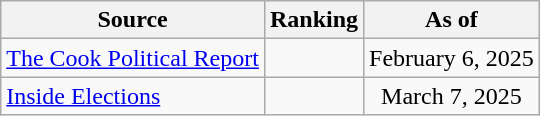<table class="wikitable" style="text-align:center">
<tr>
<th>Source</th>
<th>Ranking</th>
<th>As of</th>
</tr>
<tr>
<td align=left><a href='#'>The Cook Political Report</a></td>
<td></td>
<td>February 6, 2025</td>
</tr>
<tr>
<td align=left><a href='#'>Inside Elections</a></td>
<td></td>
<td>March 7, 2025</td>
</tr>
</table>
